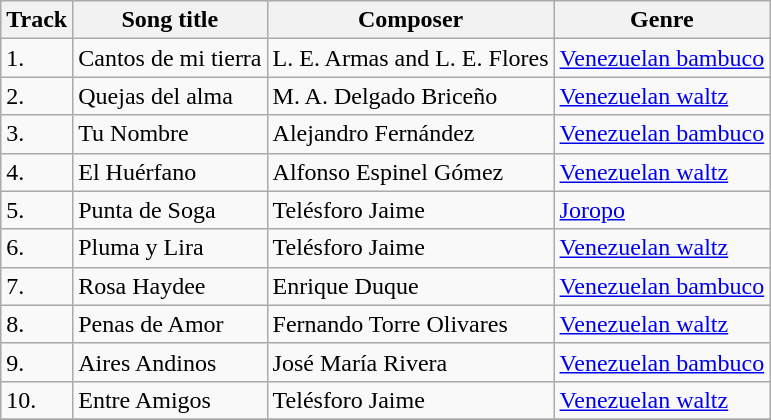<table class="wikitable">
<tr>
<th>Track</th>
<th>Song title</th>
<th>Composer</th>
<th>Genre</th>
</tr>
<tr>
<td>1.</td>
<td>Cantos de mi tierra</td>
<td>L. E. Armas and L. E. Flores</td>
<td><a href='#'>Venezuelan bambuco</a></td>
</tr>
<tr>
<td>2.</td>
<td>Quejas del alma</td>
<td>M. A. Delgado Briceño</td>
<td><a href='#'>Venezuelan waltz</a></td>
</tr>
<tr>
<td>3.</td>
<td>Tu Nombre</td>
<td>Alejandro Fernández</td>
<td><a href='#'>Venezuelan bambuco</a></td>
</tr>
<tr>
<td>4.</td>
<td>El Huérfano</td>
<td>Alfonso Espinel Gómez</td>
<td><a href='#'>Venezuelan waltz</a></td>
</tr>
<tr>
<td>5.</td>
<td>Punta de Soga</td>
<td>Telésforo Jaime</td>
<td><a href='#'>Joropo</a></td>
</tr>
<tr>
<td>6.</td>
<td>Pluma y Lira</td>
<td>Telésforo Jaime</td>
<td><a href='#'>Venezuelan waltz</a></td>
</tr>
<tr>
<td>7.</td>
<td>Rosa Haydee</td>
<td>Enrique Duque</td>
<td><a href='#'>Venezuelan bambuco</a></td>
</tr>
<tr>
<td>8.</td>
<td>Penas de Amor</td>
<td>Fernando Torre Olivares</td>
<td><a href='#'>Venezuelan waltz</a></td>
</tr>
<tr>
<td>9.</td>
<td>Aires Andinos</td>
<td>José María Rivera</td>
<td><a href='#'>Venezuelan bambuco</a></td>
</tr>
<tr>
<td>10.</td>
<td>Entre Amigos</td>
<td>Telésforo Jaime</td>
<td><a href='#'>Venezuelan waltz</a></td>
</tr>
<tr>
</tr>
</table>
